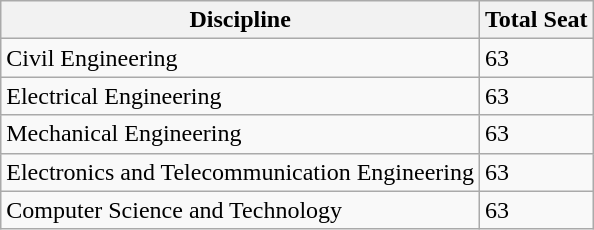<table class="wikitable">
<tr>
<th>Discipline</th>
<th>Total Seat</th>
</tr>
<tr>
<td>Civil Engineering</td>
<td>63</td>
</tr>
<tr>
<td>Electrical Engineering</td>
<td>63</td>
</tr>
<tr>
<td>Mechanical Engineering</td>
<td>63</td>
</tr>
<tr>
<td>Electronics and Telecommunication Engineering</td>
<td>63</td>
</tr>
<tr>
<td>Computer Science and Technology</td>
<td>63</td>
</tr>
</table>
